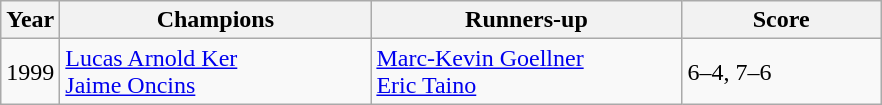<table class="wikitable">
<tr>
<th>Year</th>
<th width="200">Champions</th>
<th width="200">Runners-up</th>
<th width="125">Score</th>
</tr>
<tr>
<td>1999</td>
<td> <a href='#'>Lucas Arnold Ker</a><br> <a href='#'>Jaime Oncins</a></td>
<td> <a href='#'>Marc-Kevin Goellner</a><br> <a href='#'>Eric Taino</a></td>
<td>6–4, 7–6</td>
</tr>
</table>
